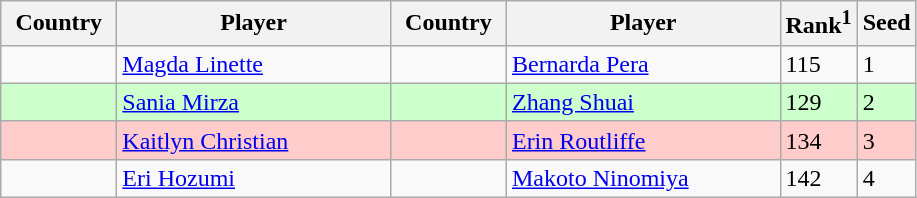<table class="sortable wikitable">
<tr>
<th width="70">Country</th>
<th width="175">Player</th>
<th width="70">Country</th>
<th width="175">Player</th>
<th>Rank<sup>1</sup></th>
<th>Seed</th>
</tr>
<tr>
<td></td>
<td><a href='#'>Magda Linette</a></td>
<td></td>
<td><a href='#'>Bernarda Pera</a></td>
<td>115</td>
<td>1</td>
</tr>
<tr style="background:#cfc;">
<td></td>
<td><a href='#'>Sania Mirza</a></td>
<td></td>
<td><a href='#'>Zhang Shuai</a></td>
<td>129</td>
<td>2</td>
</tr>
<tr style="background:#fcc;">
<td></td>
<td><a href='#'>Kaitlyn Christian</a></td>
<td></td>
<td><a href='#'>Erin Routliffe</a></td>
<td>134</td>
<td>3</td>
</tr>
<tr>
<td></td>
<td><a href='#'>Eri Hozumi</a></td>
<td></td>
<td><a href='#'>Makoto Ninomiya</a></td>
<td>142</td>
<td>4</td>
</tr>
</table>
